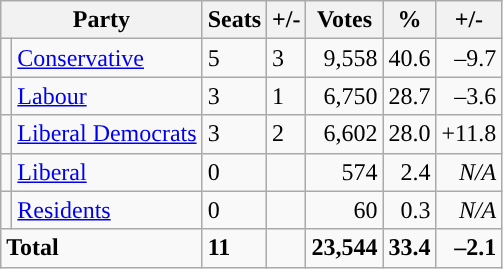<table class="wikitable sortable">
<tr>
<th colspan="2">Party</th>
<th>Seats</th>
<th>+/-</th>
<th>Votes</th>
<th>%</th>
<th>+/-</th>
</tr>
<tr>
<td style="background-color: "></td>
<td><a href='#'>Conservative</a></td>
<td>5</td>
<td> 3</td>
<td style="text-align:right;">9,558</td>
<td style="text-align:right;">40.6</td>
<td style="text-align:right;">–9.7</td>
</tr>
<tr>
<td style="background-color: "></td>
<td><a href='#'>Labour</a></td>
<td>3</td>
<td> 1</td>
<td style="text-align:right;">6,750</td>
<td style="text-align:right;">28.7</td>
<td style="text-align:right;">–3.6</td>
</tr>
<tr>
<td style="background-color: "></td>
<td><a href='#'>Liberal Democrats</a></td>
<td>3</td>
<td> 2</td>
<td style="text-align:right;">6,602</td>
<td style="text-align:right;">28.0</td>
<td style="text-align:right;">+11.8</td>
</tr>
<tr>
<td style="background-color: "></td>
<td><a href='#'>Liberal</a></td>
<td>0</td>
<td></td>
<td style="text-align:right;">574</td>
<td style="text-align:right;">2.4</td>
<td style="text-align:right;"><em>N/A</em></td>
</tr>
<tr>
<td style="background-color: "></td>
<td><a href='#'>Residents</a></td>
<td>0</td>
<td></td>
<td style="text-align:right;">60</td>
<td style="text-align:right;">0.3</td>
<td style="text-align:right;"><em>N/A</em></td>
</tr>
<tr>
<td colspan="2"><strong>Total</strong></td>
<td><strong>11</strong></td>
<td></td>
<td style="text-align:right;"><strong>23,544</strong></td>
<td style="text-align:right;"><strong>33.4</strong></td>
<td style="text-align:right;"><strong>–2.1</strong></td>
</tr>
</table>
